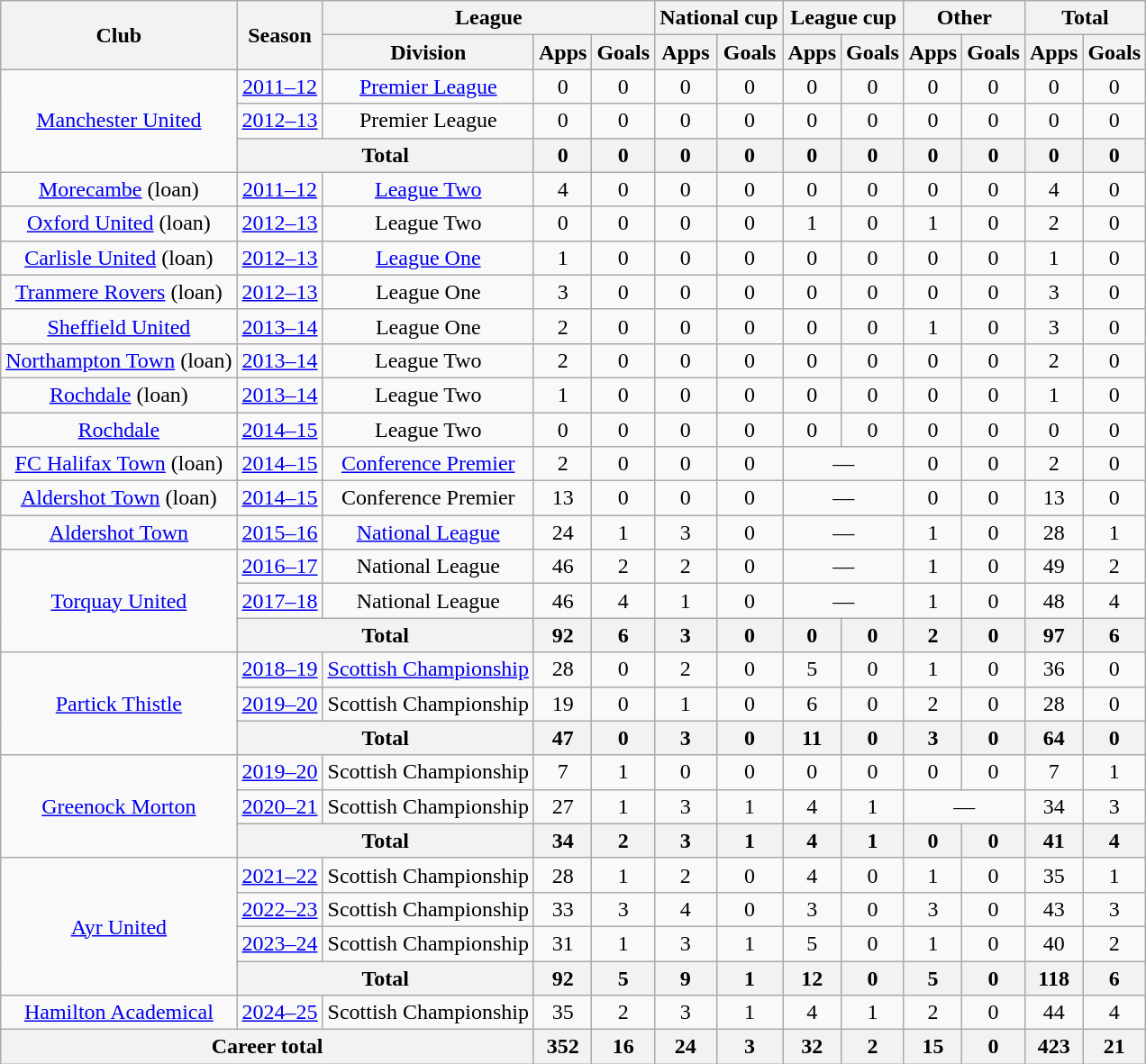<table class="wikitable" style="text-align:center">
<tr>
<th rowspan="2">Club</th>
<th rowspan="2">Season</th>
<th colspan="3">League</th>
<th colspan="2">National cup</th>
<th colspan="2">League cup</th>
<th colspan="2">Other</th>
<th colspan="2">Total</th>
</tr>
<tr>
<th>Division</th>
<th>Apps</th>
<th>Goals</th>
<th>Apps</th>
<th>Goals</th>
<th>Apps</th>
<th>Goals</th>
<th>Apps</th>
<th>Goals</th>
<th>Apps</th>
<th>Goals</th>
</tr>
<tr>
<td rowspan=3><a href='#'>Manchester United</a></td>
<td><a href='#'>2011–12</a></td>
<td><a href='#'>Premier League</a></td>
<td>0</td>
<td>0</td>
<td>0</td>
<td>0</td>
<td>0</td>
<td>0</td>
<td>0</td>
<td>0</td>
<td>0</td>
<td>0</td>
</tr>
<tr>
<td><a href='#'>2012–13</a></td>
<td>Premier League</td>
<td>0</td>
<td>0</td>
<td>0</td>
<td>0</td>
<td>0</td>
<td>0</td>
<td>0</td>
<td>0</td>
<td>0</td>
<td>0</td>
</tr>
<tr>
<th colspan=2>Total</th>
<th>0</th>
<th>0</th>
<th>0</th>
<th>0</th>
<th>0</th>
<th>0</th>
<th>0</th>
<th>0</th>
<th>0</th>
<th>0</th>
</tr>
<tr>
<td><a href='#'>Morecambe</a> (loan)</td>
<td><a href='#'>2011–12</a></td>
<td><a href='#'>League Two</a></td>
<td>4</td>
<td>0</td>
<td>0</td>
<td>0</td>
<td>0</td>
<td>0</td>
<td>0</td>
<td>0</td>
<td>4</td>
<td>0</td>
</tr>
<tr>
<td><a href='#'>Oxford United</a> (loan)</td>
<td><a href='#'>2012–13</a></td>
<td>League Two</td>
<td>0</td>
<td>0</td>
<td>0</td>
<td>0</td>
<td>1</td>
<td>0</td>
<td>1</td>
<td>0</td>
<td>2</td>
<td>0</td>
</tr>
<tr>
<td><a href='#'>Carlisle United</a> (loan)</td>
<td><a href='#'>2012–13</a></td>
<td><a href='#'>League One</a></td>
<td>1</td>
<td>0</td>
<td>0</td>
<td>0</td>
<td>0</td>
<td>0</td>
<td>0</td>
<td>0</td>
<td>1</td>
<td>0</td>
</tr>
<tr>
<td><a href='#'>Tranmere Rovers</a> (loan)</td>
<td><a href='#'>2012–13</a></td>
<td>League One</td>
<td>3</td>
<td>0</td>
<td>0</td>
<td>0</td>
<td>0</td>
<td>0</td>
<td>0</td>
<td>0</td>
<td>3</td>
<td>0</td>
</tr>
<tr>
<td><a href='#'>Sheffield United</a></td>
<td><a href='#'>2013–14</a></td>
<td>League One</td>
<td>2</td>
<td>0</td>
<td>0</td>
<td>0</td>
<td>0</td>
<td>0</td>
<td>1</td>
<td>0</td>
<td>3</td>
<td>0</td>
</tr>
<tr>
<td><a href='#'>Northampton Town</a> (loan)</td>
<td><a href='#'>2013–14</a></td>
<td>League Two</td>
<td>2</td>
<td>0</td>
<td>0</td>
<td>0</td>
<td>0</td>
<td>0</td>
<td>0</td>
<td>0</td>
<td>2</td>
<td>0</td>
</tr>
<tr>
<td><a href='#'>Rochdale</a> (loan)</td>
<td><a href='#'>2013–14</a></td>
<td>League Two</td>
<td>1</td>
<td>0</td>
<td>0</td>
<td>0</td>
<td>0</td>
<td>0</td>
<td>0</td>
<td>0</td>
<td>1</td>
<td>0</td>
</tr>
<tr>
<td><a href='#'>Rochdale</a></td>
<td><a href='#'>2014–15</a></td>
<td>League Two</td>
<td>0</td>
<td>0</td>
<td>0</td>
<td>0</td>
<td>0</td>
<td>0</td>
<td>0</td>
<td>0</td>
<td>0</td>
<td>0</td>
</tr>
<tr>
<td><a href='#'>FC Halifax Town</a> (loan)</td>
<td><a href='#'>2014–15</a></td>
<td><a href='#'>Conference Premier</a></td>
<td>2</td>
<td>0</td>
<td>0</td>
<td>0</td>
<td colspan="2">—</td>
<td>0</td>
<td>0</td>
<td>2</td>
<td>0</td>
</tr>
<tr>
<td><a href='#'>Aldershot Town</a> (loan)</td>
<td><a href='#'>2014–15</a></td>
<td>Conference Premier</td>
<td>13</td>
<td>0</td>
<td>0</td>
<td>0</td>
<td colspan="2">—</td>
<td>0</td>
<td>0</td>
<td>13</td>
<td>0</td>
</tr>
<tr>
<td><a href='#'>Aldershot Town</a></td>
<td><a href='#'>2015–16</a></td>
<td><a href='#'>National League</a></td>
<td>24</td>
<td>1</td>
<td>3</td>
<td>0</td>
<td colspan="2">—</td>
<td>1</td>
<td>0</td>
<td>28</td>
<td>1</td>
</tr>
<tr>
<td rowspan="3"><a href='#'>Torquay United</a></td>
<td><a href='#'>2016–17</a></td>
<td>National League</td>
<td>46</td>
<td>2</td>
<td>2</td>
<td>0</td>
<td colspan="2">—</td>
<td>1</td>
<td>0</td>
<td>49</td>
<td>2</td>
</tr>
<tr>
<td><a href='#'>2017–18</a></td>
<td>National League</td>
<td>46</td>
<td>4</td>
<td>1</td>
<td>0</td>
<td colspan="2">—</td>
<td>1</td>
<td>0</td>
<td>48</td>
<td>4</td>
</tr>
<tr>
<th colspan="2">Total</th>
<th>92</th>
<th>6</th>
<th>3</th>
<th>0</th>
<th>0</th>
<th>0</th>
<th>2</th>
<th>0</th>
<th>97</th>
<th>6</th>
</tr>
<tr>
<td rowspan=3><a href='#'>Partick Thistle</a></td>
<td><a href='#'>2018–19</a></td>
<td><a href='#'>Scottish Championship</a></td>
<td>28</td>
<td>0</td>
<td>2</td>
<td>0</td>
<td>5</td>
<td>0</td>
<td>1</td>
<td>0</td>
<td>36</td>
<td>0</td>
</tr>
<tr>
<td><a href='#'>2019–20</a></td>
<td>Scottish Championship</td>
<td>19</td>
<td>0</td>
<td>1</td>
<td>0</td>
<td>6</td>
<td>0</td>
<td>2</td>
<td>0</td>
<td>28</td>
<td>0</td>
</tr>
<tr>
<th colspan=2>Total</th>
<th>47</th>
<th>0</th>
<th>3</th>
<th>0</th>
<th>11</th>
<th>0</th>
<th>3</th>
<th>0</th>
<th>64</th>
<th>0</th>
</tr>
<tr>
<td rowspan=3><a href='#'>Greenock Morton</a></td>
<td><a href='#'>2019–20</a></td>
<td>Scottish Championship</td>
<td>7</td>
<td>1</td>
<td>0</td>
<td>0</td>
<td>0</td>
<td>0</td>
<td>0</td>
<td>0</td>
<td>7</td>
<td>1</td>
</tr>
<tr>
<td><a href='#'>2020–21</a></td>
<td>Scottish Championship</td>
<td>27</td>
<td>1</td>
<td>3</td>
<td>1</td>
<td>4</td>
<td>1</td>
<td colspan=2>—</td>
<td>34</td>
<td>3</td>
</tr>
<tr>
<th colspan=2>Total</th>
<th>34</th>
<th>2</th>
<th>3</th>
<th>1</th>
<th>4</th>
<th>1</th>
<th>0</th>
<th>0</th>
<th>41</th>
<th>4</th>
</tr>
<tr>
<td rowspan=4><a href='#'>Ayr United</a></td>
<td><a href='#'>2021–22</a></td>
<td>Scottish Championship</td>
<td>28</td>
<td>1</td>
<td>2</td>
<td>0</td>
<td>4</td>
<td>0</td>
<td>1</td>
<td>0</td>
<td>35</td>
<td>1</td>
</tr>
<tr>
<td><a href='#'>2022–23</a></td>
<td>Scottish Championship</td>
<td>33</td>
<td>3</td>
<td>4</td>
<td>0</td>
<td>3</td>
<td>0</td>
<td>3</td>
<td>0</td>
<td>43</td>
<td>3</td>
</tr>
<tr>
<td><a href='#'>2023–24</a></td>
<td>Scottish Championship</td>
<td>31</td>
<td>1</td>
<td>3</td>
<td>1</td>
<td>5</td>
<td>0</td>
<td>1</td>
<td>0</td>
<td>40</td>
<td>2</td>
</tr>
<tr>
<th colspan=2>Total</th>
<th>92</th>
<th>5</th>
<th>9</th>
<th>1</th>
<th>12</th>
<th>0</th>
<th>5</th>
<th>0</th>
<th>118</th>
<th>6</th>
</tr>
<tr>
<td><a href='#'>Hamilton Academical</a></td>
<td><a href='#'>2024–25</a></td>
<td>Scottish Championship</td>
<td>35</td>
<td>2</td>
<td>3</td>
<td>1</td>
<td>4</td>
<td>1</td>
<td>2</td>
<td>0</td>
<td>44</td>
<td>4</td>
</tr>
<tr>
<th colspan="3">Career total</th>
<th>352</th>
<th>16</th>
<th>24</th>
<th>3</th>
<th>32</th>
<th>2</th>
<th>15</th>
<th>0</th>
<th>423</th>
<th>21</th>
</tr>
</table>
